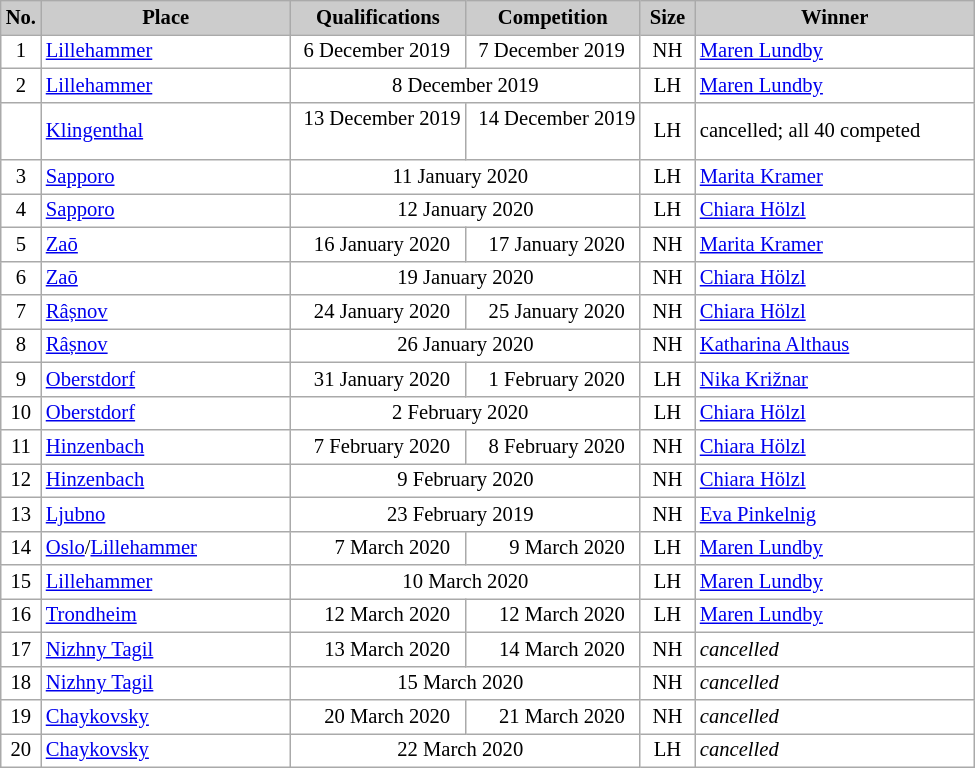<table class="wikitable plainrowheaders" style="background:#fff; font-size:86%; line-height:16px; border:grey solid 1px; border-collapse:collapse;">
<tr style="background:#ccc; text-align:center;">
<th style="background-color: #ccc;" width=20>No.</th>
<th style="background-color: #ccc;" width=160>Place</th>
<th style="background-color: #ccc;" width=110>Qualifications</th>
<th style="background-color: #ccc;" width=110>Competition</th>
<th style="background-color: #ccc;" width=30>Size</th>
<th style="background-color: #ccc;" width=180>Winner</th>
</tr>
<tr>
<td align=center>1</td>
<td> <a href='#'>Lillehammer</a></td>
<td align=right>6 December 2019  </td>
<td align=right>7 December 2019  </td>
<td align=center>NH</td>
<td> <a href='#'>Maren Lundby</a></td>
</tr>
<tr>
<td align=center>2</td>
<td> <a href='#'>Lillehammer</a></td>
<td colspan=2 align=center>8 December 2019</td>
<td align=center>LH</td>
<td> <a href='#'>Maren Lundby</a></td>
</tr>
<tr>
<td align=center></td>
<td> <a href='#'>Klingenthal</a></td>
<td align=right>13 December 2019  </td>
<td align=right>14 December 2019  </td>
<td align=center>LH</td>
<td>cancelled; all 40 competed</td>
</tr>
<tr>
<td align=center>3</td>
<td> <a href='#'>Sapporo</a></td>
<td colspan=2 align=center>11 January 2020  </td>
<td align=center>LH</td>
<td> <a href='#'>Marita Kramer</a></td>
</tr>
<tr>
<td align=center>4</td>
<td> <a href='#'>Sapporo</a></td>
<td colspan=2 align=center>12 January 2020</td>
<td align=center>LH</td>
<td> <a href='#'>Chiara Hölzl</a></td>
</tr>
<tr>
<td align=center>5</td>
<td> <a href='#'>Zaō</a></td>
<td align=right>16 January 2020  </td>
<td align=right>17 January 2020  </td>
<td align=center>NH</td>
<td> <a href='#'>Marita Kramer</a></td>
</tr>
<tr>
<td align=center>6</td>
<td> <a href='#'>Zaō</a></td>
<td colspan=2 align=center>19 January 2020</td>
<td align=center>NH</td>
<td> <a href='#'>Chiara Hölzl</a></td>
</tr>
<tr>
<td align=center>7</td>
<td> <a href='#'>Râșnov</a></td>
<td align=right>24 January 2020  </td>
<td align=right>25 January 2020  </td>
<td align=center>NH</td>
<td> <a href='#'>Chiara Hölzl</a></td>
</tr>
<tr>
<td align=center>8</td>
<td> <a href='#'>Râșnov</a></td>
<td colspan=2 align=center>26 January 2020</td>
<td align=center>NH</td>
<td> <a href='#'>Katharina Althaus</a></td>
</tr>
<tr>
<td align=center>9</td>
<td> <a href='#'>Oberstdorf</a></td>
<td align=right>31 January 2020  </td>
<td align=right>1 February 2020  </td>
<td align=center>LH</td>
<td> <a href='#'>Nika Križnar</a></td>
</tr>
<tr>
<td align=center>10</td>
<td> <a href='#'>Oberstdorf</a></td>
<td colspan=2 align=center>2 February 2020  </td>
<td align=center>LH</td>
<td> <a href='#'>Chiara Hölzl</a></td>
</tr>
<tr>
<td align=center>11</td>
<td> <a href='#'>Hinzenbach</a></td>
<td align=right>7 February 2020  </td>
<td align=right>8 February 2020  </td>
<td align=center>NH</td>
<td> <a href='#'>Chiara Hölzl</a></td>
</tr>
<tr>
<td align=center>12</td>
<td> <a href='#'>Hinzenbach</a></td>
<td colspan=2 align=center>9 February 2020</td>
<td align=center>NH</td>
<td> <a href='#'>Chiara Hölzl</a></td>
</tr>
<tr>
<td align=center>13</td>
<td> <a href='#'>Ljubno</a></td>
<td colspan=2 align=center>23 February 2019  </td>
<td align=center>NH</td>
<td> <a href='#'>Eva Pinkelnig</a></td>
</tr>
<tr>
<td align=center>14</td>
<td> <a href='#'>Oslo</a>/<a href='#'>Lillehammer</a><small></small></td>
<td align=right>7 March 2020  </td>
<td align=right>9 March 2020  </td>
<td align=center>LH</td>
<td> <a href='#'>Maren Lundby</a></td>
</tr>
<tr>
<td align=center>15</td>
<td> <a href='#'>Lillehammer</a></td>
<td colspan=2 align=center>10 March 2020</td>
<td align=center>LH</td>
<td> <a href='#'>Maren Lundby</a></td>
</tr>
<tr>
<td align=center>16</td>
<td> <a href='#'>Trondheim</a></td>
<td align=right>12 March 2020  </td>
<td align=right>12 March 2020  </td>
<td align=center>LH</td>
<td> <a href='#'>Maren Lundby</a></td>
</tr>
<tr>
<td align=center>17</td>
<td> <a href='#'>Nizhny Tagil</a></td>
<td align=right>13 March 2020  </td>
<td align=right>14 March 2020  </td>
<td align=center>NH</td>
<td><em>cancelled</em></td>
</tr>
<tr>
<td align=center>18</td>
<td> <a href='#'>Nizhny Tagil</a></td>
<td colspan=2 align=center>15 March 2020  </td>
<td align=center>NH</td>
<td><em>cancelled</em></td>
</tr>
<tr>
<td align=center>19</td>
<td> <a href='#'>Chaykovsky</a></td>
<td align=right>20 March 2020  </td>
<td align=right>21  March 2020  </td>
<td align=center>NH</td>
<td><em>cancelled</em></td>
</tr>
<tr>
<td align=center>20</td>
<td> <a href='#'>Chaykovsky</a></td>
<td colspan=2 align=center>22  March 2020  </td>
<td align=center>LH</td>
<td><em>cancelled</em></td>
</tr>
</table>
